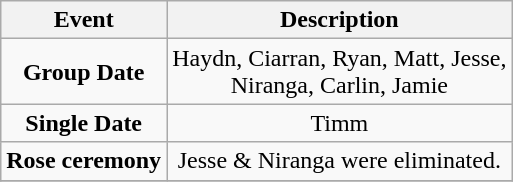<table class="wikitable sortable" style="text-align:center;">
<tr>
<th>Event</th>
<th>Description</th>
</tr>
<tr>
<td><strong>Group Date</strong></td>
<td>Haydn, Ciarran, Ryan, Matt, Jesse,<br>Niranga, Carlin, Jamie</td>
</tr>
<tr>
<td><strong>Single Date</strong></td>
<td>Timm</td>
</tr>
<tr>
<td><strong>Rose ceremony</strong></td>
<td>Jesse & Niranga were eliminated.</td>
</tr>
<tr>
</tr>
</table>
